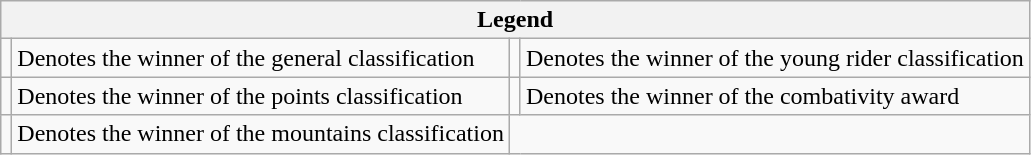<table class="wikitable noresize">
<tr>
<th colspan="4">Legend</th>
</tr>
<tr>
<td></td>
<td>Denotes the winner of the general classification</td>
<td></td>
<td>Denotes the winner of the young rider classification</td>
</tr>
<tr>
<td></td>
<td>Denotes the winner of the points classification</td>
<td></td>
<td>Denotes the winner of the combativity award</td>
</tr>
<tr>
<td></td>
<td>Denotes the winner of the mountains classification</td>
</tr>
</table>
